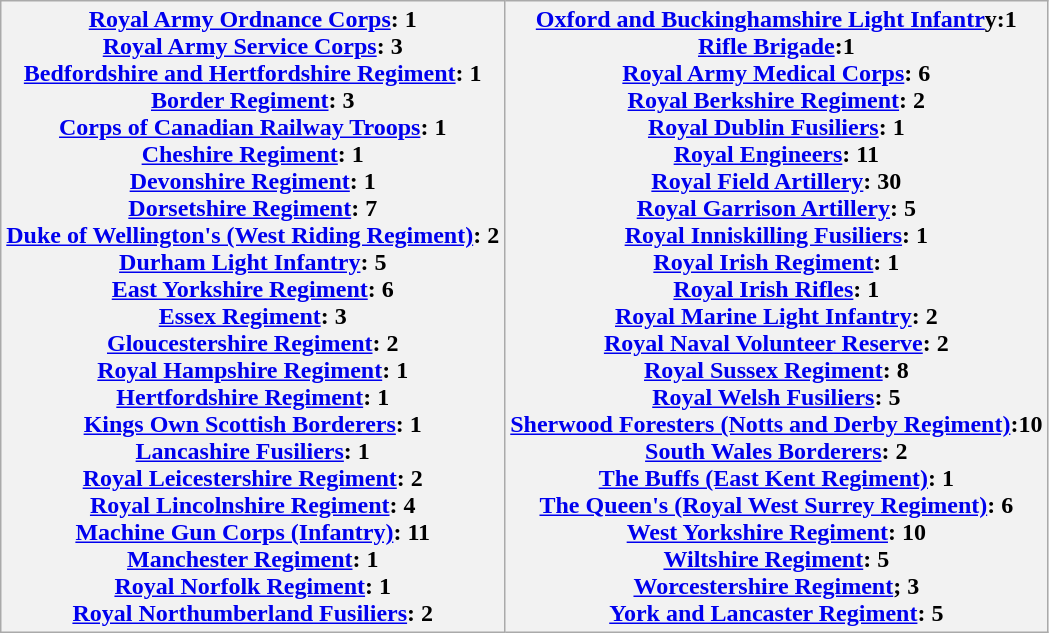<table class="wikitable">
<tr>
<th><a href='#'>Royal Army Ordnance Corps</a>: 1<br><a href='#'>Royal Army Service Corps</a>: 3<br><a href='#'>Bedfordshire and Hertfordshire Regiment</a>: 1<br><a href='#'>Border Regiment</a>: 3<br><a href='#'>Corps of Canadian Railway Troops</a>: 1<br><a href='#'>Cheshire Regiment</a>: 1<br><a href='#'>Devonshire Regiment</a>: 1<br><a href='#'>Dorsetshire Regiment</a>: 7<br><a href='#'>Duke of Wellington's (West Riding Regiment)</a>: 2<br><a href='#'>Durham Light Infantry</a>: 5<br><a href='#'>East Yorkshire Regiment</a>: 6<br><a href='#'>Essex Regiment</a>: 3<br><a href='#'>Gloucestershire Regiment</a>: 2<br><a href='#'>Royal Hampshire Regiment</a>: 1<br><a href='#'>Hertfordshire Regiment</a>: 1<br><a href='#'>Kings Own Scottish Borderers</a>: 1<br><a href='#'>Lancashire Fusiliers</a>: 1<br><a href='#'>Royal Leicestershire Regiment</a>: 2<br><a href='#'>Royal Lincolnshire Regiment</a>: 4<br><a href='#'>Machine Gun Corps (Infantry)</a>: 11<br><a href='#'>Manchester Regiment</a>: 1<br><a href='#'>Royal Norfolk Regiment</a>: 1<br><a href='#'>Royal Northumberland Fusiliers</a>: 2</th>
<th><a href='#'>Oxford and Buckinghamshire Light Infantr</a>y:1<br><a href='#'>Rifle Brigade</a>:1<br><a href='#'>Royal Army Medical Corps</a>: 6<br><a href='#'>Royal Berkshire Regiment</a>: 2<br><a href='#'>Royal Dublin Fusiliers</a>: 1<br><a href='#'>Royal Engineers</a>: 11<br><a href='#'>Royal Field Artillery</a>: 30<br><a href='#'>Royal Garrison Artillery</a>: 5<br><a href='#'>Royal Inniskilling Fusiliers</a>: 1<br><a href='#'>Royal Irish Regiment</a>: 1<br><a href='#'>Royal Irish Rifles</a>: 1<br><a href='#'>Royal Marine Light Infantry</a>: 2<br><a href='#'>Royal Naval Volunteer Reserve</a>: 2<br><a href='#'>Royal Sussex Regiment</a>: 8<br><a href='#'>Royal Welsh Fusiliers</a>: 5<br><a href='#'>Sherwood Foresters (Notts and Derby Regiment)</a>:10<br><a href='#'>South Wales Borderers</a>: 2<br><a href='#'>The Buffs (East Kent Regiment)</a>: 1<br><a href='#'>The Queen's (Royal West Surrey Regiment)</a>: 6<br><a href='#'>West Yorkshire Regiment</a>: 10<br><a href='#'>Wiltshire Regiment</a>: 5<br><a href='#'>Worcestershire Regiment</a>; 3<br><a href='#'>York and Lancaster Regiment</a>: 5</th>
</tr>
</table>
